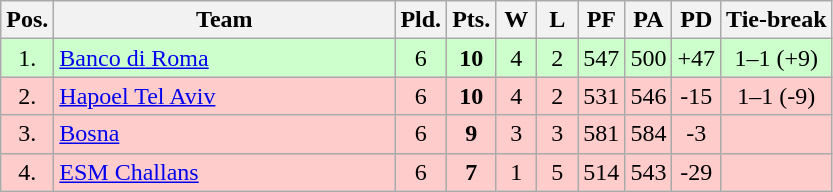<table class="wikitable" style="text-align:center">
<tr>
<th width=15>Pos.</th>
<th width=220>Team</th>
<th width=20>Pld.</th>
<th width=20>Pts.</th>
<th width=20>W</th>
<th width=20>L</th>
<th width=20>PF</th>
<th width=20>PA</th>
<th width=20>PD</th>
<th>Tie-break</th>
</tr>
<tr style="background: #ccffcc;">
<td>1.</td>
<td align=left> <a href='#'>Banco di Roma</a></td>
<td>6</td>
<td><strong>10</strong></td>
<td>4</td>
<td>2</td>
<td>547</td>
<td>500</td>
<td>+47</td>
<td>1–1 (+9)</td>
</tr>
<tr style="background: #ffcccc;">
<td>2.</td>
<td align=left> <a href='#'>Hapoel Tel Aviv</a></td>
<td>6</td>
<td><strong>10</strong></td>
<td>4</td>
<td>2</td>
<td>531</td>
<td>546</td>
<td>-15</td>
<td>1–1 (-9)</td>
</tr>
<tr style="background: #ffcccc;">
<td>3.</td>
<td align=left> <a href='#'>Bosna</a></td>
<td>6</td>
<td><strong>9</strong></td>
<td>3</td>
<td>3</td>
<td>581</td>
<td>584</td>
<td>-3</td>
<td></td>
</tr>
<tr style="background: #ffcccc;">
<td>4.</td>
<td align=left> <a href='#'>ESM Challans</a></td>
<td>6</td>
<td><strong>7</strong></td>
<td>1</td>
<td>5</td>
<td>514</td>
<td>543</td>
<td>-29</td>
<td></td>
</tr>
</table>
